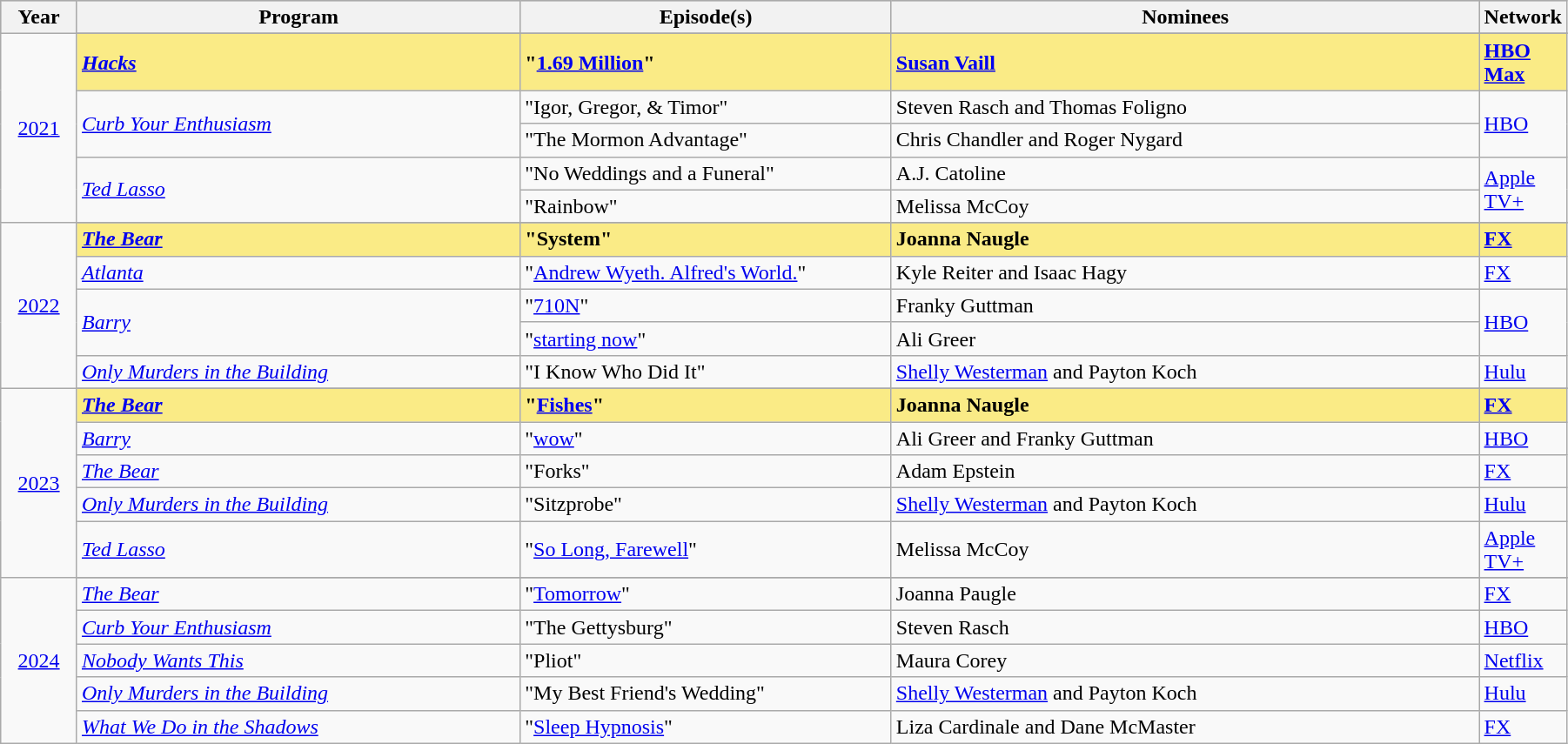<table class="wikitable" style="width:95%">
<tr bgcolor="#bebebe">
<th width="5%">Year</th>
<th width="30%">Program</th>
<th width="25%">Episode(s)</th>
<th width="40%">Nominees</th>
<th width="10%">Network</th>
</tr>
<tr>
<td rowspan="6" style="text-align:center;"><a href='#'>2021</a><br> </td>
</tr>
<tr style="background:#FAEB86">
<td><strong><em><a href='#'>Hacks</a></em></strong></td>
<td><strong>"<a href='#'>1.69 Million</a>"</strong></td>
<td><strong><a href='#'>Susan Vaill</a></strong></td>
<td><strong><a href='#'>HBO Max</a></strong></td>
</tr>
<tr>
<td rowspan="2"><em><a href='#'>Curb Your Enthusiasm</a></em></td>
<td>"Igor, Gregor, & Timor"</td>
<td>Steven Rasch and Thomas Foligno</td>
<td rowspan="2"><a href='#'>HBO</a></td>
</tr>
<tr>
<td>"The Mormon Advantage"</td>
<td>Chris Chandler and Roger Nygard</td>
</tr>
<tr>
<td rowspan="2"><em><a href='#'>Ted Lasso</a></em></td>
<td>"No Weddings and a Funeral"</td>
<td>A.J. Catoline</td>
<td rowspan="2"><a href='#'>Apple TV+</a></td>
</tr>
<tr>
<td>"Rainbow"</td>
<td>Melissa McCoy</td>
</tr>
<tr>
<td rowspan="6" style="text-align:center;"><a href='#'>2022</a><br> </td>
</tr>
<tr style="background:#FAEB86">
<td><strong><em><a href='#'>The Bear</a></em></strong></td>
<td><strong>"System"</strong></td>
<td><strong>Joanna Naugle</strong></td>
<td><strong><a href='#'>FX</a></strong></td>
</tr>
<tr>
<td><em><a href='#'>Atlanta</a></em></td>
<td>"<a href='#'>Andrew Wyeth. Alfred's World.</a>"</td>
<td>Kyle Reiter and Isaac Hagy</td>
<td><a href='#'>FX</a></td>
</tr>
<tr>
<td rowspan="2"><em><a href='#'>Barry</a></em></td>
<td>"<a href='#'>710N</a>"</td>
<td>Franky Guttman</td>
<td rowspan="2"><a href='#'>HBO</a></td>
</tr>
<tr>
<td>"<a href='#'>starting now</a>"</td>
<td>Ali Greer</td>
</tr>
<tr>
<td><em><a href='#'>Only Murders in the Building</a></em></td>
<td>"I Know Who Did It"</td>
<td><a href='#'>Shelly Westerman</a> and Payton Koch</td>
<td><a href='#'>Hulu</a></td>
</tr>
<tr>
<td rowspan="6" style="text-align:center;"><a href='#'>2023</a></td>
</tr>
<tr style="background:#FAEB86">
<td><strong><em><a href='#'>The Bear</a></em></strong></td>
<td><strong>"<a href='#'>Fishes</a>"</strong></td>
<td><strong>Joanna Naugle</strong></td>
<td><strong><a href='#'>FX</a></strong></td>
</tr>
<tr>
<td><em><a href='#'>Barry</a></em></td>
<td>"<a href='#'>wow</a>"</td>
<td>Ali Greer and Franky Guttman</td>
<td><a href='#'>HBO</a></td>
</tr>
<tr>
<td><em><a href='#'>The Bear</a></em></td>
<td>"Forks"</td>
<td>Adam Epstein</td>
<td><a href='#'>FX</a></td>
</tr>
<tr>
<td><em><a href='#'>Only Murders in the Building</a></em></td>
<td>"Sitzprobe"</td>
<td><a href='#'>Shelly Westerman</a> and Payton Koch</td>
<td><a href='#'>Hulu</a></td>
</tr>
<tr>
<td><em><a href='#'>Ted Lasso</a></em></td>
<td>"<a href='#'>So Long, Farewell</a>"</td>
<td>Melissa McCoy</td>
<td><a href='#'>Apple TV+</a></td>
</tr>
<tr>
<td rowspan="6" style="text-align:center;"><a href='#'>2024</a></td>
</tr>
<tr>
<td><em><a href='#'>The Bear</a></em></td>
<td>"<a href='#'>Tomorrow</a>"</td>
<td>Joanna Paugle</td>
<td><a href='#'>FX</a></td>
</tr>
<tr>
<td><em><a href='#'>Curb Your Enthusiasm</a></em></td>
<td>"The Gettysburg"</td>
<td>Steven Rasch</td>
<td><a href='#'>HBO</a></td>
</tr>
<tr>
<td><em><a href='#'>Nobody Wants This</a></em></td>
<td>"Pliot"</td>
<td>Maura Corey</td>
<td><a href='#'>Netflix</a></td>
</tr>
<tr>
<td><em><a href='#'>Only Murders in the Building</a></em></td>
<td>"My Best Friend's Wedding"</td>
<td><a href='#'>Shelly Westerman</a> and Payton Koch</td>
<td><a href='#'>Hulu</a></td>
</tr>
<tr>
<td><em><a href='#'>What We Do in the Shadows</a></em></td>
<td>"<a href='#'>Sleep Hypnosis</a>"</td>
<td>Liza Cardinale and Dane McMaster</td>
<td><a href='#'>FX</a></td>
</tr>
</table>
